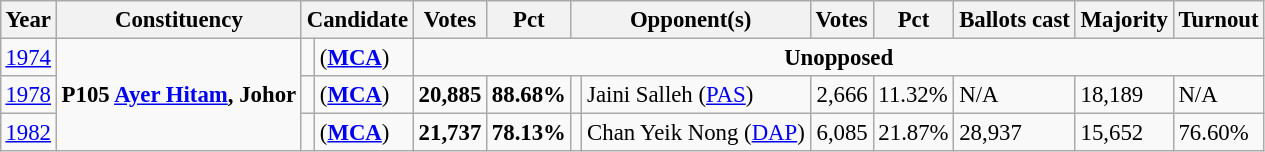<table class="wikitable" style="margin:0.5em ; font-size:95%">
<tr>
<th>Year</th>
<th>Constituency</th>
<th colspan=2>Candidate</th>
<th>Votes</th>
<th>Pct</th>
<th colspan=2>Opponent(s)</th>
<th>Votes</th>
<th>Pct</th>
<th>Ballots cast</th>
<th>Majority</th>
<th>Turnout</th>
</tr>
<tr>
<td><a href='#'>1974</a></td>
<td rowspan=3><strong>P105 <a href='#'>Ayer Hitam</a>, Johor</strong></td>
<td></td>
<td> (<a href='#'><strong>MCA</strong></a>)</td>
<td colspan=9 align=center><strong>Unopposed</strong></td>
</tr>
<tr>
<td><a href='#'>1978</a></td>
<td></td>
<td> (<a href='#'><strong>MCA</strong></a>)</td>
<td align="right"><strong>20,885</strong></td>
<td><strong>88.68%</strong></td>
<td></td>
<td>Jaini Salleh (<a href='#'>PAS</a>)</td>
<td align="right">2,666</td>
<td>11.32%</td>
<td>N/A</td>
<td>18,189</td>
<td>N/A</td>
</tr>
<tr>
<td><a href='#'>1982</a></td>
<td></td>
<td> (<a href='#'><strong>MCA</strong></a>)</td>
<td align="right"><strong>21,737</strong></td>
<td><strong>78.13%</strong></td>
<td></td>
<td>Chan Yeik Nong (<a href='#'>DAP</a>)</td>
<td align="right">6,085</td>
<td>21.87%</td>
<td>28,937</td>
<td>15,652</td>
<td>76.60%</td>
</tr>
</table>
